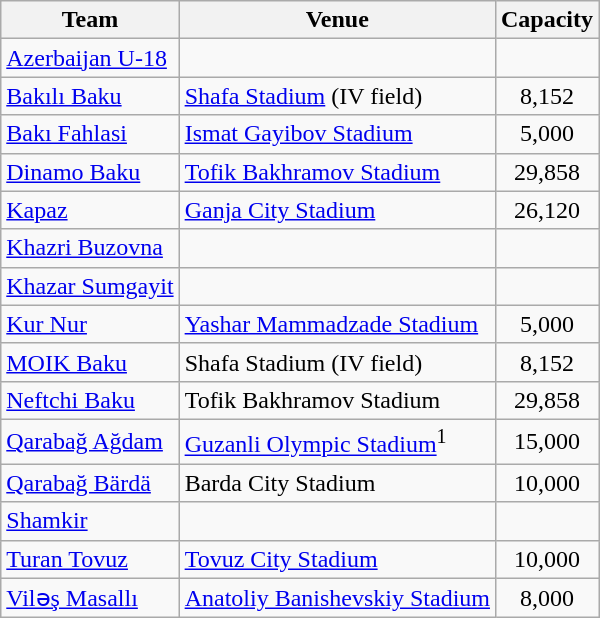<table class="wikitable sortable">
<tr>
<th>Team</th>
<th>Venue</th>
<th>Capacity</th>
</tr>
<tr>
<td><a href='#'>Azerbaijan U-18</a></td>
<td></td>
<td align="center"></td>
</tr>
<tr>
<td><a href='#'>Bakılı Baku</a></td>
<td><a href='#'>Shafa Stadium</a> (IV field)</td>
<td align="center">8,152</td>
</tr>
<tr>
<td><a href='#'>Bakı Fahlasi</a></td>
<td><a href='#'>Ismat Gayibov Stadium</a></td>
<td align="center">5,000</td>
</tr>
<tr>
<td><a href='#'>Dinamo Baku</a></td>
<td><a href='#'>Tofik Bakhramov Stadium</a></td>
<td align="center">29,858</td>
</tr>
<tr>
<td><a href='#'>Kapaz</a></td>
<td><a href='#'>Ganja City Stadium</a></td>
<td align="center">26,120</td>
</tr>
<tr>
<td><a href='#'>Khazri Buzovna</a></td>
<td></td>
<td align="center"></td>
</tr>
<tr>
<td><a href='#'>Khazar Sumgayit</a></td>
<td></td>
<td align="center"></td>
</tr>
<tr>
<td><a href='#'>Kur Nur</a></td>
<td><a href='#'>Yashar Mammadzade Stadium</a></td>
<td align="center">5,000</td>
</tr>
<tr>
<td><a href='#'>MOIK Baku</a></td>
<td>Shafa Stadium (IV field)</td>
<td align="center">8,152</td>
</tr>
<tr>
<td><a href='#'>Neftchi Baku</a></td>
<td>Tofik Bakhramov Stadium</td>
<td align="center">29,858</td>
</tr>
<tr>
<td><a href='#'>Qarabağ Ağdam</a></td>
<td><a href='#'>Guzanli Olympic Stadium</a><sup>1</sup></td>
<td align="center">15,000</td>
</tr>
<tr>
<td><a href='#'>Qarabağ Bärdä</a></td>
<td>Barda City Stadium</td>
<td align="center">10,000</td>
</tr>
<tr>
<td><a href='#'>Shamkir</a></td>
<td></td>
<td align="center"></td>
</tr>
<tr>
<td><a href='#'>Turan Tovuz</a></td>
<td><a href='#'>Tovuz City Stadium</a></td>
<td align="center">10,000</td>
</tr>
<tr>
<td><a href='#'>Viləş Masallı</a></td>
<td><a href='#'>Anatoliy Banishevskiy Stadium</a></td>
<td align="center">8,000</td>
</tr>
</table>
